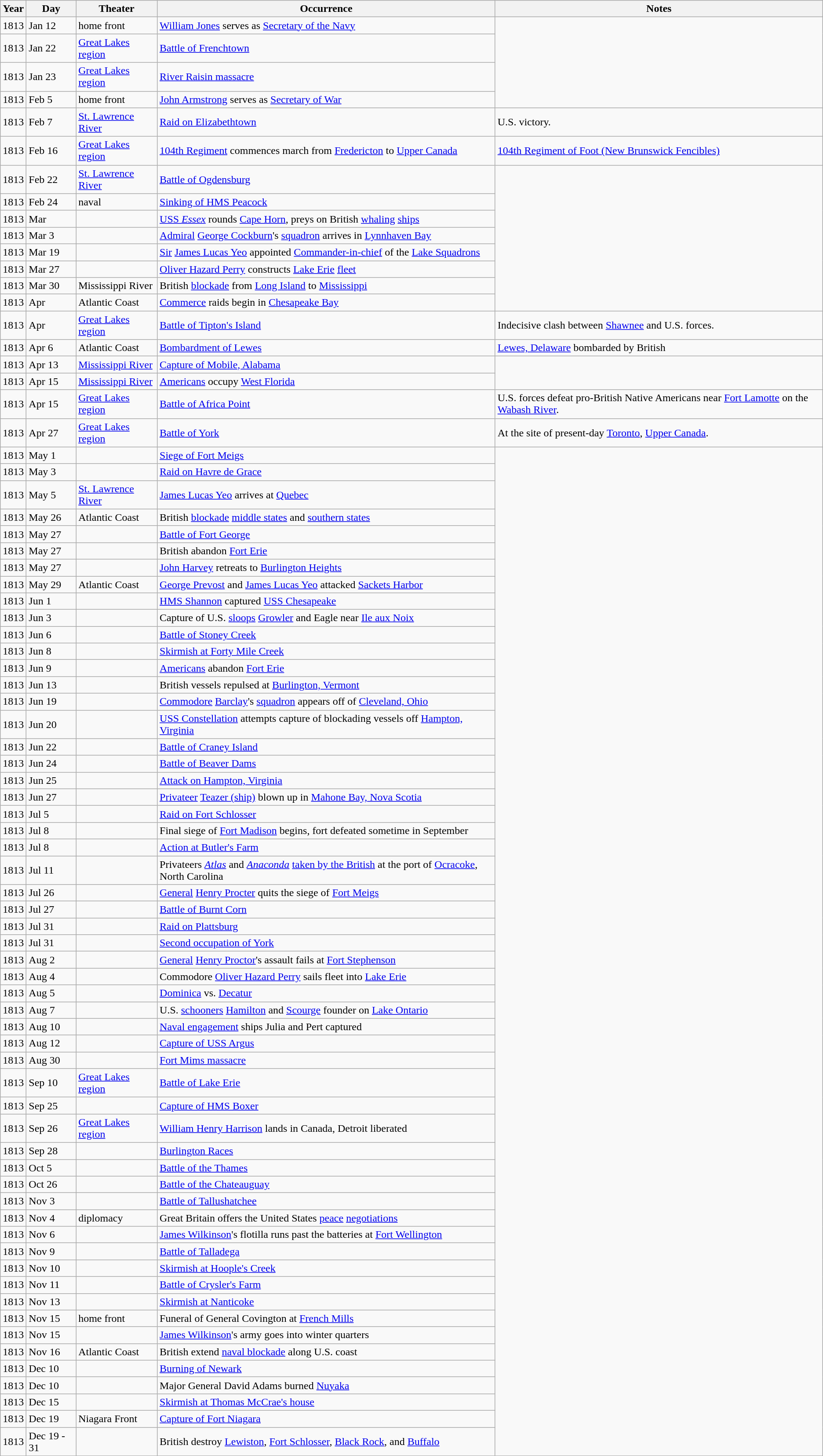<table class="wikitable sortable">
<tr>
<th>Year</th>
<th>Day</th>
<th>Theater</th>
<th>Occurrence</th>
<th>Notes</th>
</tr>
<tr>
<td>1813</td>
<td>Jan 12</td>
<td>home front</td>
<td><a href='#'>William Jones</a> serves as <a href='#'>Secretary of the Navy</a></td>
</tr>
<tr>
<td>1813</td>
<td>Jan 22</td>
<td><a href='#'>Great Lakes region</a></td>
<td><a href='#'>Battle of Frenchtown</a></td>
</tr>
<tr>
<td>1813</td>
<td>Jan 23</td>
<td><a href='#'>Great Lakes region</a></td>
<td><a href='#'>River Raisin massacre</a></td>
</tr>
<tr>
<td>1813</td>
<td>Feb 5</td>
<td>home front</td>
<td><a href='#'>John Armstrong</a> serves as <a href='#'>Secretary of War</a></td>
</tr>
<tr>
<td>1813</td>
<td>Feb 7</td>
<td><a href='#'>St. Lawrence River</a></td>
<td><a href='#'>Raid on Elizabethtown</a></td>
<td>U.S. victory.</td>
</tr>
<tr>
<td>1813</td>
<td>Feb 16</td>
<td><a href='#'>Great Lakes region</a></td>
<td><a href='#'>104th Regiment</a> commences march from <a href='#'>Fredericton</a> to <a href='#'>Upper Canada</a></td>
<td><a href='#'>104th Regiment of Foot (New Brunswick Fencibles)</a></td>
</tr>
<tr>
<td>1813</td>
<td>Feb 22</td>
<td><a href='#'>St. Lawrence River</a></td>
<td><a href='#'>Battle of Ogdensburg</a></td>
</tr>
<tr>
<td>1813</td>
<td>Feb 24</td>
<td>naval</td>
<td><a href='#'>Sinking of HMS Peacock</a></td>
</tr>
<tr>
<td>1813</td>
<td>Mar</td>
<td></td>
<td><a href='#'>USS <em>Essex</em></a> rounds <a href='#'>Cape Horn</a>, preys on British <a href='#'>whaling</a> <a href='#'>ships</a></td>
</tr>
<tr>
<td>1813</td>
<td>Mar 3</td>
<td></td>
<td><a href='#'>Admiral</a> <a href='#'>George Cockburn</a>'s <a href='#'>squadron</a> arrives in <a href='#'>Lynnhaven Bay</a></td>
</tr>
<tr>
<td>1813</td>
<td>Mar 19</td>
<td></td>
<td><a href='#'>Sir</a> <a href='#'>James Lucas Yeo</a> appointed <a href='#'>Commander-in-chief</a> of the <a href='#'>Lake Squadrons</a></td>
</tr>
<tr>
<td>1813</td>
<td>Mar 27</td>
<td></td>
<td><a href='#'>Oliver Hazard Perry</a> constructs <a href='#'>Lake Erie</a> <a href='#'>fleet</a></td>
</tr>
<tr>
<td>1813</td>
<td>Mar 30</td>
<td>Mississippi River</td>
<td>British <a href='#'>blockade</a> from <a href='#'>Long Island</a> to <a href='#'>Mississippi</a></td>
</tr>
<tr>
<td>1813</td>
<td>Apr</td>
<td>Atlantic Coast</td>
<td><a href='#'>Commerce</a> raids begin in <a href='#'>Chesapeake Bay</a></td>
</tr>
<tr>
<td>1813</td>
<td>Apr</td>
<td><a href='#'>Great Lakes region</a></td>
<td><a href='#'>Battle of Tipton's Island</a></td>
<td>Indecisive clash between <a href='#'>Shawnee</a> and U.S. forces.</td>
</tr>
<tr>
<td>1813</td>
<td>Apr 6</td>
<td>Atlantic Coast</td>
<td><a href='#'>Bombardment of Lewes</a></td>
<td><a href='#'>Lewes, Delaware</a> bombarded by British</td>
</tr>
<tr>
<td>1813</td>
<td>Apr 13</td>
<td><a href='#'>Mississippi River</a></td>
<td><a href='#'>Capture of Mobile, Alabama</a></td>
</tr>
<tr>
<td>1813</td>
<td>Apr 15</td>
<td><a href='#'>Mississippi River</a></td>
<td><a href='#'>Americans</a> occupy <a href='#'>West Florida</a></td>
</tr>
<tr>
<td>1813</td>
<td>Apr 15</td>
<td><a href='#'>Great Lakes region</a></td>
<td><a href='#'>Battle of Africa Point</a></td>
<td>U.S. forces defeat pro-British Native Americans near <a href='#'>Fort Lamotte</a> on the <a href='#'>Wabash River</a>.</td>
</tr>
<tr>
<td>1813</td>
<td>Apr 27</td>
<td><a href='#'>Great Lakes region</a></td>
<td><a href='#'>Battle of York</a></td>
<td>At the site of present-day <a href='#'>Toronto</a>, <a href='#'>Upper Canada</a>.</td>
</tr>
<tr>
<td>1813</td>
<td>May 1</td>
<td></td>
<td><a href='#'>Siege of Fort Meigs</a></td>
</tr>
<tr>
<td>1813</td>
<td>May 3</td>
<td></td>
<td><a href='#'>Raid on Havre de Grace</a></td>
</tr>
<tr>
<td>1813</td>
<td>May 5</td>
<td><a href='#'>St. Lawrence River</a></td>
<td><a href='#'>James Lucas Yeo</a> arrives at <a href='#'>Quebec</a></td>
</tr>
<tr>
<td>1813</td>
<td>May 26</td>
<td>Atlantic Coast</td>
<td>British <a href='#'>blockade</a> <a href='#'>middle states</a> and <a href='#'>southern states</a></td>
</tr>
<tr>
<td>1813</td>
<td>May 27</td>
<td></td>
<td><a href='#'>Battle of Fort George</a></td>
</tr>
<tr>
<td>1813</td>
<td>May 27</td>
<td></td>
<td>British abandon <a href='#'>Fort Erie</a></td>
</tr>
<tr>
<td>1813</td>
<td>May 27</td>
<td></td>
<td><a href='#'>John Harvey</a> retreats to <a href='#'>Burlington Heights</a></td>
</tr>
<tr>
<td>1813</td>
<td>May 29</td>
<td>Atlantic Coast</td>
<td><a href='#'>George Prevost</a> and <a href='#'>James Lucas Yeo</a> attacked <a href='#'>Sackets Harbor</a></td>
</tr>
<tr>
<td>1813</td>
<td>Jun 1</td>
<td></td>
<td><a href='#'>HMS Shannon</a> captured <a href='#'>USS Chesapeake</a></td>
</tr>
<tr>
<td>1813</td>
<td>Jun 3</td>
<td></td>
<td>Capture of U.S. <a href='#'>sloops</a> <a href='#'>Growler</a> and Eagle near <a href='#'>Ile aux Noix</a></td>
</tr>
<tr>
<td>1813</td>
<td>Jun 6</td>
<td></td>
<td><a href='#'>Battle of Stoney Creek</a></td>
</tr>
<tr>
<td>1813</td>
<td>Jun 8</td>
<td></td>
<td><a href='#'>Skirmish at Forty Mile Creek</a></td>
</tr>
<tr>
<td>1813</td>
<td>Jun 9</td>
<td></td>
<td><a href='#'>Americans</a> abandon <a href='#'>Fort Erie</a></td>
</tr>
<tr>
<td>1813</td>
<td>Jun 13</td>
<td></td>
<td>British vessels repulsed at <a href='#'>Burlington, Vermont</a></td>
</tr>
<tr>
<td>1813</td>
<td>Jun 19</td>
<td></td>
<td><a href='#'>Commodore</a> <a href='#'>Barclay</a>'s <a href='#'>squadron</a> appears off of <a href='#'>Cleveland, Ohio</a></td>
</tr>
<tr>
<td>1813</td>
<td>Jun 20</td>
<td></td>
<td><a href='#'>USS Constellation</a> attempts capture of blockading vessels off <a href='#'>Hampton, Virginia</a></td>
</tr>
<tr>
<td>1813</td>
<td>Jun 22</td>
<td></td>
<td><a href='#'>Battle of Craney Island</a></td>
</tr>
<tr>
<td>1813</td>
<td>Jun 24</td>
<td></td>
<td><a href='#'>Battle of Beaver Dams</a></td>
</tr>
<tr>
<td>1813</td>
<td>Jun 25</td>
<td></td>
<td><a href='#'>Attack on Hampton, Virginia</a></td>
</tr>
<tr>
<td>1813</td>
<td>Jun 27</td>
<td></td>
<td><a href='#'>Privateer</a> <a href='#'>Teazer (ship)</a> blown up in <a href='#'>Mahone Bay, Nova Scotia</a></td>
</tr>
<tr>
<td>1813</td>
<td>Jul 5</td>
<td></td>
<td><a href='#'>Raid on Fort Schlosser</a></td>
</tr>
<tr>
<td>1813</td>
<td>Jul 8</td>
<td></td>
<td>Final siege of <a href='#'>Fort Madison</a> begins, fort defeated sometime in September</td>
</tr>
<tr>
<td>1813</td>
<td>Jul 8</td>
<td></td>
<td><a href='#'>Action at Butler's Farm</a></td>
</tr>
<tr>
<td>1813</td>
<td>Jul 11</td>
<td></td>
<td>Privateers <em><a href='#'>Atlas</a></em> and <em><a href='#'>Anaconda</a></em> <a href='#'>taken by the British</a> at the port of <a href='#'>Ocracoke</a>, North Carolina</td>
</tr>
<tr>
<td>1813</td>
<td>Jul 26</td>
<td></td>
<td><a href='#'>General</a> <a href='#'>Henry Procter</a> quits the siege of <a href='#'>Fort Meigs</a></td>
</tr>
<tr>
<td>1813</td>
<td>Jul 27</td>
<td></td>
<td><a href='#'>Battle of Burnt Corn</a></td>
</tr>
<tr>
<td>1813</td>
<td>Jul 31</td>
<td></td>
<td><a href='#'>Raid on Plattsburg</a></td>
</tr>
<tr>
<td>1813</td>
<td>Jul 31</td>
<td></td>
<td><a href='#'>Second occupation of York</a></td>
</tr>
<tr>
<td>1813</td>
<td>Aug 2</td>
<td></td>
<td><a href='#'>General</a> <a href='#'>Henry Proctor</a>'s assault fails at <a href='#'>Fort Stephenson</a></td>
</tr>
<tr>
<td>1813</td>
<td>Aug 4</td>
<td></td>
<td>Commodore <a href='#'>Oliver Hazard Perry</a> sails fleet into <a href='#'>Lake Erie</a></td>
</tr>
<tr>
<td>1813</td>
<td>Aug 5</td>
<td></td>
<td><a href='#'>Dominica</a> vs. <a href='#'>Decatur</a></td>
</tr>
<tr>
<td>1813</td>
<td>Aug 7</td>
<td></td>
<td>U.S. <a href='#'>schooners</a> <a href='#'>Hamilton</a> and <a href='#'>Scourge</a> founder on <a href='#'>Lake Ontario</a></td>
</tr>
<tr>
<td>1813</td>
<td>Aug 10</td>
<td></td>
<td><a href='#'>Naval engagement</a> ships Julia and Pert captured</td>
</tr>
<tr>
<td>1813</td>
<td>Aug 12</td>
<td></td>
<td><a href='#'>Capture of USS Argus</a></td>
</tr>
<tr>
<td>1813</td>
<td>Aug 30</td>
<td></td>
<td><a href='#'>Fort Mims massacre</a></td>
</tr>
<tr>
<td>1813</td>
<td>Sep 10</td>
<td><a href='#'>Great Lakes region</a></td>
<td><a href='#'>Battle of Lake Erie</a></td>
</tr>
<tr>
<td>1813</td>
<td>Sep 25</td>
<td></td>
<td><a href='#'>Capture of HMS Boxer</a></td>
</tr>
<tr>
<td>1813</td>
<td>Sep 26</td>
<td><a href='#'>Great Lakes region</a></td>
<td><a href='#'>William Henry Harrison</a> lands in Canada, Detroit liberated</td>
</tr>
<tr>
<td>1813</td>
<td>Sep 28</td>
<td></td>
<td><a href='#'>Burlington Races</a></td>
</tr>
<tr>
<td>1813</td>
<td>Oct 5</td>
<td></td>
<td><a href='#'>Battle of the Thames</a></td>
</tr>
<tr>
<td>1813</td>
<td>Oct 26</td>
<td></td>
<td><a href='#'>Battle of the Chateauguay</a></td>
</tr>
<tr>
<td>1813</td>
<td>Nov 3</td>
<td></td>
<td><a href='#'>Battle of Tallushatchee</a></td>
</tr>
<tr>
<td>1813</td>
<td>Nov 4</td>
<td>diplomacy</td>
<td>Great Britain offers the United States <a href='#'>peace</a> <a href='#'>negotiations</a></td>
</tr>
<tr>
<td>1813</td>
<td>Nov 6</td>
<td></td>
<td><a href='#'>James Wilkinson</a>'s flotilla runs past the batteries at <a href='#'>Fort Wellington</a></td>
</tr>
<tr>
<td>1813</td>
<td>Nov 9</td>
<td></td>
<td><a href='#'>Battle of Talladega</a></td>
</tr>
<tr>
<td>1813</td>
<td>Nov 10</td>
<td></td>
<td><a href='#'>Skirmish at Hoople's Creek</a></td>
</tr>
<tr>
<td>1813</td>
<td>Nov 11</td>
<td></td>
<td><a href='#'>Battle of Crysler's Farm</a></td>
</tr>
<tr>
<td>1813</td>
<td>Nov 13</td>
<td></td>
<td><a href='#'>Skirmish at Nanticoke</a></td>
</tr>
<tr>
<td>1813</td>
<td>Nov 15</td>
<td>home front</td>
<td>Funeral of General Covington at <a href='#'>French Mills</a></td>
</tr>
<tr>
<td>1813</td>
<td>Nov 15</td>
<td></td>
<td><a href='#'>James Wilkinson</a>'s army goes into winter quarters</td>
</tr>
<tr>
<td>1813</td>
<td>Nov 16</td>
<td>Atlantic Coast</td>
<td>British extend <a href='#'>naval blockade</a> along U.S. coast</td>
</tr>
<tr>
<td>1813</td>
<td>Dec 10</td>
<td></td>
<td><a href='#'>Burning of Newark</a></td>
</tr>
<tr>
<td>1813</td>
<td>Dec 10</td>
<td></td>
<td>Major General David Adams burned <a href='#'>Nuyaka</a></td>
</tr>
<tr>
<td>1813</td>
<td>Dec 15</td>
<td></td>
<td><a href='#'>Skirmish at Thomas McCrae's house</a></td>
</tr>
<tr>
<td>1813</td>
<td>Dec 19</td>
<td>Niagara Front</td>
<td><a href='#'>Capture of Fort Niagara</a></td>
</tr>
<tr>
<td>1813</td>
<td>Dec 19 - 31</td>
<td></td>
<td>British destroy <a href='#'>Lewiston</a>, <a href='#'>Fort Schlosser</a>, <a href='#'>Black Rock</a>, and <a href='#'>Buffalo</a></td>
</tr>
</table>
